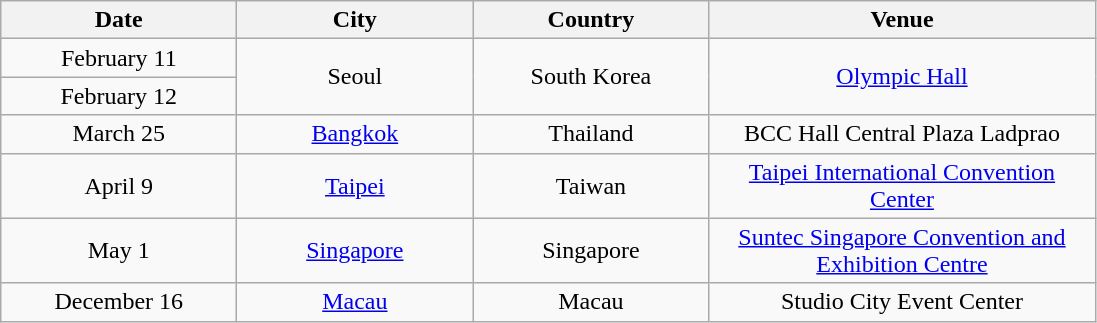<table class="wikitable plainrowheaders" style="text-align:center;">
<tr>
<th style="width:150px;">Date</th>
<th style="width:150px;">City</th>
<th style="width:150px;">Country</th>
<th style="width:250px;">Venue</th>
</tr>
<tr>
<td>February 11</td>
<td rowspan="2">Seoul</td>
<td rowspan="2">South Korea</td>
<td rowspan="2"><a href='#'>Olympic Hall</a></td>
</tr>
<tr>
<td>February 12</td>
</tr>
<tr>
<td>March 25</td>
<td><a href='#'>Bangkok</a></td>
<td>Thailand</td>
<td>BCC Hall Central Plaza Ladprao</td>
</tr>
<tr>
<td>April 9</td>
<td><a href='#'>Taipei</a></td>
<td>Taiwan</td>
<td><a href='#'>Taipei International Convention Center</a></td>
</tr>
<tr>
<td>May 1</td>
<td><a href='#'>Singapore</a></td>
<td>Singapore</td>
<td><a href='#'>Suntec Singapore Convention and Exhibition Centre</a></td>
</tr>
<tr>
<td>December 16</td>
<td><a href='#'>Macau</a></td>
<td>Macau</td>
<td>Studio City Event Center</td>
</tr>
</table>
